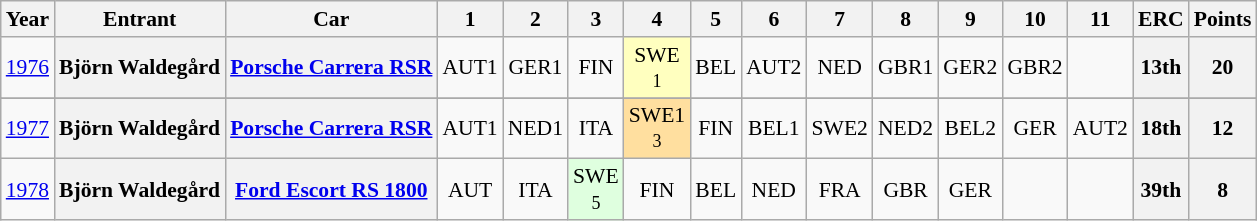<table class="wikitable" border="1" style="text-align:center; font-size:90%;">
<tr valign="top">
<th>Year</th>
<th>Entrant</th>
<th>Car</th>
<th>1</th>
<th>2</th>
<th>3</th>
<th>4</th>
<th>5</th>
<th>6</th>
<th>7</th>
<th>8</th>
<th>9</th>
<th>10</th>
<th>11</th>
<th>ERC</th>
<th>Points</th>
</tr>
<tr>
<td><a href='#'>1976</a></td>
<th>Björn Waldegård</th>
<th><a href='#'>Porsche Carrera RSR</a></th>
<td>AUT1<br><small></small></td>
<td>GER1<br><small></small></td>
<td>FIN<br><small></small></td>
<td style="background:#ffffbf;">SWE<br><small>1</small></td>
<td>BEL<br><small></small></td>
<td>AUT2<br><small></small></td>
<td>NED<br><small></small></td>
<td>GBR1<br><small></small></td>
<td>GER2<br><small></small></td>
<td>GBR2<br><small></small></td>
<td></td>
<th>13th</th>
<th>20</th>
</tr>
<tr>
</tr>
<tr>
<td><a href='#'>1977</a></td>
<th>Björn Waldegård</th>
<th><a href='#'>Porsche Carrera RSR</a></th>
<td>AUT1<br><small></small></td>
<td>NED1<br><small></small></td>
<td>ITA<br><small></small></td>
<td style="background:#FFDF9F;">SWE1<br><small>3</small></td>
<td>FIN<br><small></small></td>
<td>BEL1<br><small></small></td>
<td>SWE2<br><small></small></td>
<td>NED2<br><small></small></td>
<td>BEL2<br><small></small></td>
<td>GER<br><small></small></td>
<td>AUT2<br><small></small></td>
<th>18th</th>
<th>12</th>
</tr>
<tr>
<td><a href='#'>1978</a></td>
<th>Björn Waldegård</th>
<th><a href='#'>Ford Escort RS 1800</a></th>
<td>AUT<br><small></small></td>
<td>ITA<br><small></small></td>
<td style="background:#DFFFDF;">SWE<br><small>5</small></td>
<td>FIN<br><small></small></td>
<td>BEL<br><small></small></td>
<td>NED<br><small></small></td>
<td>FRA<br><small></small></td>
<td>GBR<br><small></small></td>
<td>GER<br><small></small></td>
<td></td>
<td></td>
<th>39th</th>
<th>8</th>
</tr>
</table>
